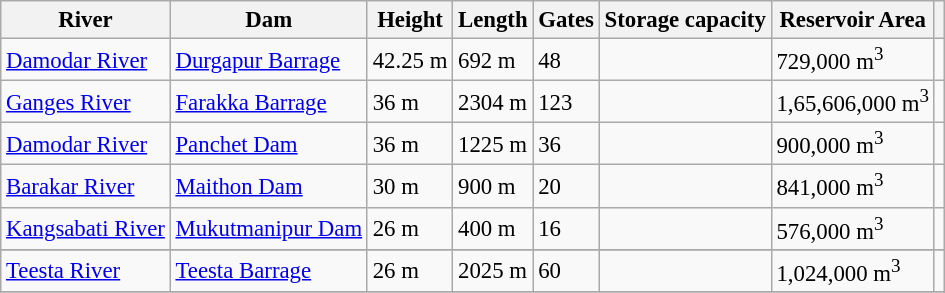<table class="wikitable sortable" style="font-size: 95%;">
<tr>
<th>River</th>
<th>Dam</th>
<th>Height</th>
<th>Length</th>
<th>Gates</th>
<th>Storage capacity</th>
<th>Reservoir Area</th>
<th></th>
</tr>
<tr>
<td><a href='#'>Damodar River</a></td>
<td><a href='#'>Durgapur Barrage</a></td>
<td>42.25 m</td>
<td>692 m</td>
<td>48</td>
<td></td>
<td>729,000 m<sup>3</sup></td>
<td></td>
</tr>
<tr>
<td><a href='#'>Ganges River</a></td>
<td><a href='#'>Farakka Barrage</a></td>
<td>36 m</td>
<td>2304 m</td>
<td>123</td>
<td></td>
<td>1,65,606,000 m<sup>3</sup></td>
<td></td>
</tr>
<tr>
<td><a href='#'>Damodar River</a></td>
<td><a href='#'>Panchet Dam</a></td>
<td>36 m</td>
<td>1225 m</td>
<td>36</td>
<td></td>
<td>900,000 m<sup>3</sup></td>
<td></td>
</tr>
<tr>
<td><a href='#'>Barakar River</a></td>
<td><a href='#'>Maithon Dam</a></td>
<td>30 m</td>
<td>900 m</td>
<td>20</td>
<td></td>
<td>841,000 m<sup>3</sup></td>
<td></td>
</tr>
<tr>
<td><a href='#'>Kangsabati River</a></td>
<td><a href='#'>Mukutmanipur Dam</a></td>
<td>26 m</td>
<td>400 m</td>
<td>16</td>
<td></td>
<td>576,000 m<sup>3</sup></td>
<td></td>
</tr>
<tr>
</tr>
<tr>
</tr>
<tr>
<td><a href='#'>Teesta River</a></td>
<td><a href='#'>Teesta Barrage</a></td>
<td>26 m</td>
<td>2025 m</td>
<td>60</td>
<td></td>
<td>1,024,000 m<sup>3</sup></td>
<td></td>
</tr>
<tr>
</tr>
<tr>
</tr>
</table>
